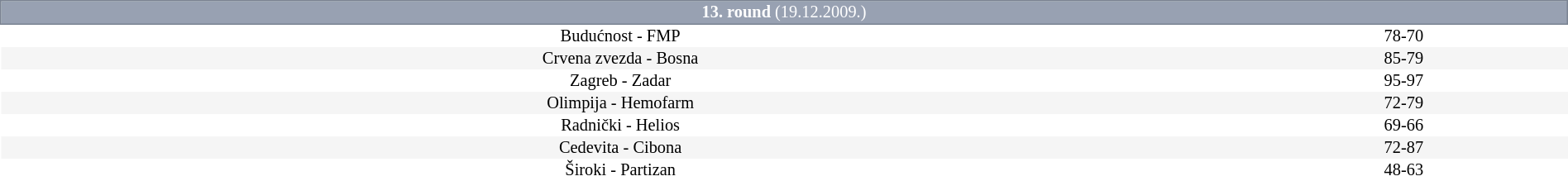<table border=0 cellspacing=0 cellpadding=1em style="font-size: 85%; border-collapse: collapse;width:100%;">
<tr>
<td colspan=5 bgcolor=#98A1B2 style="border:1px solid #7A8392; text-align:center; color:#FFFFFF;"><strong>13. round</strong> (19.12.2009.)</td>
</tr>
<tr align=center bgcolor=#FFFFFF>
<td>Budućnost - FMP</td>
<td>78-70</td>
</tr>
<tr align=center bgcolor=#f5f5f5>
<td>Crvena zvezda - Bosna</td>
<td>85-79</td>
</tr>
<tr align=center bgcolor=#FFFFFF>
<td>Zagreb - Zadar</td>
<td>95-97</td>
</tr>
<tr align=center bgcolor=#f5f5f5>
<td>Olimpija - Hemofarm</td>
<td>72-79</td>
</tr>
<tr align=center bgcolor=#FFFFFF>
<td>Radnički - Helios</td>
<td>69-66</td>
</tr>
<tr align=center bgcolor=#f5f5f5>
<td>Cedevita - Cibona</td>
<td>72-87</td>
</tr>
<tr align=center bgcolor=#FFFFFF>
<td>Široki - Partizan</td>
<td>48-63</td>
</tr>
</table>
